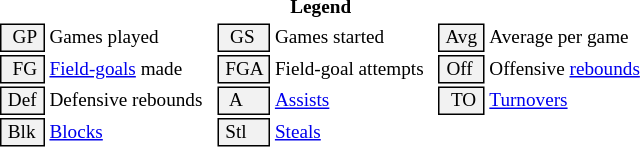<table class="toccolours" style="font-size: 80%; white-space: nowrap;">
<tr>
<th colspan="6" style=>Legend</th>
</tr>
<tr>
<td style="background:#f2f2f2; border:1px solid black;">  GP </td>
<td>Games played</td>
<td style="background:#f2f2f2; border:1px solid black;">  GS </td>
<td>Games started</td>
<td style="background:#f2f2f2; border:1px solid black;"> Avg </td>
<td>Average per game</td>
</tr>
<tr>
<td style="background:#f2f2f2; border:1px solid black;">  FG </td>
<td style="padding-right: 8px"><a href='#'>Field-goals</a> made</td>
<td style="background:#f2f2f2; border:1px solid black;"> FGA </td>
<td style="padding-right: 8px">Field-goal attempts</td>
<td style="background:#f2f2f2; border:1px solid black;"> Off </td>
<td>Offensive <a href='#'>rebounds</a></td>
</tr>
<tr>
<td style="background:#f2f2f2; border:1px solid black;"> Def </td>
<td style="padding-right: 8px">Defensive rebounds</td>
<td style="background:#f2f2f2; border:1px solid black;">  A </td>
<td style="padding-right: 8px"><a href='#'>Assists</a></td>
<td style="background:#f2f2f2; border:1px solid black;">  TO</td>
<td><a href='#'>Turnovers</a></td>
</tr>
<tr>
<td style="background:#f2f2f2; border:1px solid black;"> Blk </td>
<td><a href='#'>Blocks</a></td>
<td style="background:#f2f2f2; border:1px solid black;"> Stl </td>
<td><a href='#'>Steals</a></td>
</tr>
</table>
